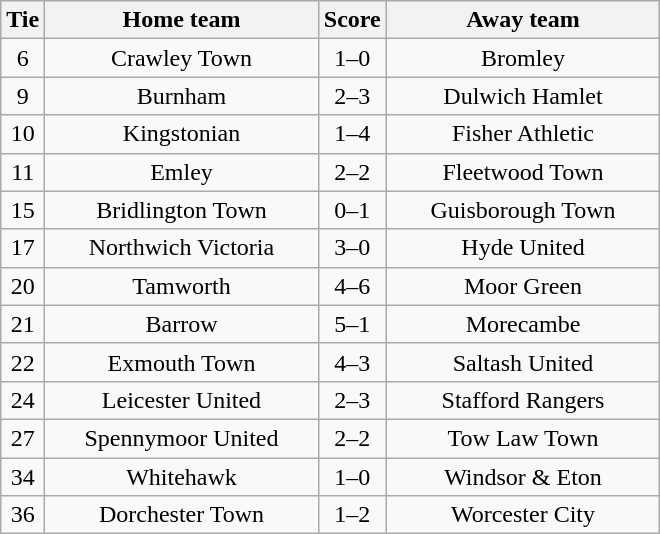<table class="wikitable" style="text-align:center;">
<tr>
<th width=20>Tie</th>
<th width=175>Home team</th>
<th width=20>Score</th>
<th width=175>Away team</th>
</tr>
<tr>
<td>6</td>
<td>Crawley Town</td>
<td>1–0</td>
<td>Bromley</td>
</tr>
<tr>
<td>9</td>
<td>Burnham</td>
<td>2–3</td>
<td>Dulwich Hamlet</td>
</tr>
<tr>
<td>10</td>
<td>Kingstonian</td>
<td>1–4</td>
<td>Fisher Athletic</td>
</tr>
<tr>
<td>11</td>
<td>Emley</td>
<td>2–2</td>
<td>Fleetwood Town</td>
</tr>
<tr>
<td>15</td>
<td>Bridlington Town</td>
<td>0–1</td>
<td>Guisborough Town</td>
</tr>
<tr>
<td>17</td>
<td>Northwich Victoria</td>
<td>3–0</td>
<td>Hyde United</td>
</tr>
<tr>
<td>20</td>
<td>Tamworth</td>
<td>4–6</td>
<td>Moor Green</td>
</tr>
<tr>
<td>21</td>
<td>Barrow</td>
<td>5–1</td>
<td>Morecambe</td>
</tr>
<tr>
<td>22</td>
<td>Exmouth Town</td>
<td>4–3</td>
<td>Saltash United</td>
</tr>
<tr>
<td>24</td>
<td>Leicester United</td>
<td>2–3</td>
<td>Stafford Rangers</td>
</tr>
<tr>
<td>27</td>
<td>Spennymoor United</td>
<td>2–2</td>
<td>Tow Law Town</td>
</tr>
<tr>
<td>34</td>
<td>Whitehawk</td>
<td>1–0</td>
<td>Windsor & Eton</td>
</tr>
<tr>
<td>36</td>
<td>Dorchester Town</td>
<td>1–2</td>
<td>Worcester City</td>
</tr>
</table>
